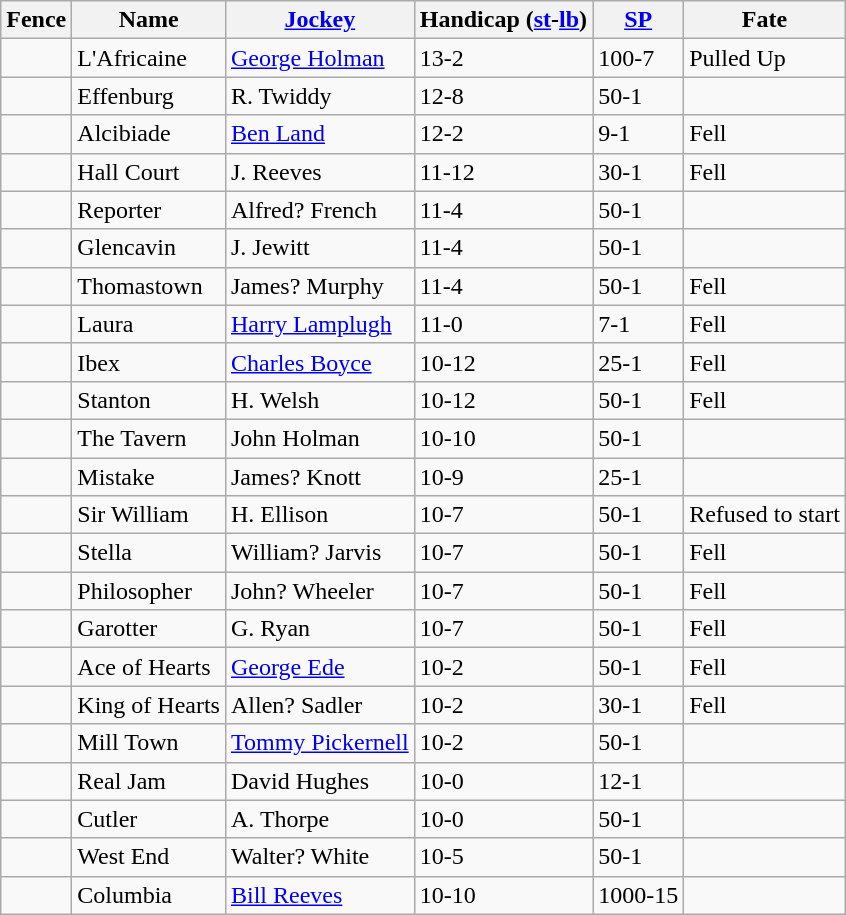<table class="wikitable sortable">
<tr>
<th>Fence</th>
<th>Name</th>
<th><a href='#'>Jockey</a></th>
<th>Handicap (<a href='#'>st</a>-<a href='#'>lb</a>)</th>
<th><a href='#'>SP</a></th>
<th>Fate</th>
</tr>
<tr>
<td></td>
<td>L'Africaine</td>
<td><a href='#'>George Holman</a></td>
<td>13-2</td>
<td>100-7</td>
<td>Pulled Up</td>
</tr>
<tr>
<td></td>
<td>Effenburg</td>
<td>R. Twiddy</td>
<td>12-8</td>
<td>50-1</td>
<td></td>
</tr>
<tr>
<td></td>
<td>Alcibiade</td>
<td><a href='#'>Ben Land</a></td>
<td>12-2</td>
<td>9-1</td>
<td>Fell</td>
</tr>
<tr>
<td></td>
<td>Hall Court</td>
<td>J. Reeves</td>
<td>11-12</td>
<td>30-1</td>
<td>Fell</td>
</tr>
<tr>
<td></td>
<td>Reporter</td>
<td>Alfred? French</td>
<td>11-4</td>
<td>50-1</td>
<td></td>
</tr>
<tr>
<td></td>
<td>Glencavin</td>
<td>J. Jewitt</td>
<td>11-4</td>
<td>50-1</td>
<td></td>
</tr>
<tr>
<td></td>
<td>Thomastown</td>
<td>James? Murphy</td>
<td>11-4</td>
<td>50-1</td>
<td>Fell</td>
</tr>
<tr>
<td></td>
<td>Laura</td>
<td><a href='#'>Harry Lamplugh</a></td>
<td>11-0</td>
<td>7-1</td>
<td>Fell</td>
</tr>
<tr>
<td></td>
<td>Ibex</td>
<td><a href='#'>Charles Boyce</a></td>
<td>10-12</td>
<td>25-1</td>
<td>Fell</td>
</tr>
<tr>
<td></td>
<td>Stanton</td>
<td>H. Welsh</td>
<td>10-12</td>
<td>50-1</td>
<td>Fell</td>
</tr>
<tr>
<td></td>
<td>The Tavern</td>
<td>John Holman</td>
<td>10-10</td>
<td>50-1</td>
<td></td>
</tr>
<tr>
<td></td>
<td>Mistake</td>
<td>James? Knott</td>
<td>10-9</td>
<td>25-1</td>
<td></td>
</tr>
<tr>
<td></td>
<td>Sir William</td>
<td>H. Ellison</td>
<td>10-7</td>
<td>50-1</td>
<td>Refused to start</td>
</tr>
<tr>
<td></td>
<td>Stella</td>
<td>William? Jarvis</td>
<td>10-7</td>
<td>50-1</td>
<td>Fell</td>
</tr>
<tr>
<td></td>
<td>Philosopher</td>
<td>John? Wheeler</td>
<td>10-7</td>
<td>50-1</td>
<td>Fell</td>
</tr>
<tr>
<td></td>
<td>Garotter</td>
<td>G. Ryan</td>
<td>10-7</td>
<td>50-1</td>
<td>Fell</td>
</tr>
<tr>
<td></td>
<td>Ace of Hearts</td>
<td><a href='#'>George Ede</a></td>
<td>10-2</td>
<td>50-1</td>
<td>Fell</td>
</tr>
<tr>
<td></td>
<td>King of Hearts</td>
<td>Allen? Sadler</td>
<td>10-2</td>
<td>30-1</td>
<td>Fell</td>
</tr>
<tr>
<td></td>
<td>Mill Town</td>
<td><a href='#'>Tommy Pickernell</a></td>
<td>10-2</td>
<td>50-1</td>
<td></td>
</tr>
<tr>
<td></td>
<td>Real Jam</td>
<td>David Hughes</td>
<td>10-0</td>
<td>12-1</td>
<td></td>
</tr>
<tr>
<td></td>
<td>Cutler</td>
<td>A. Thorpe</td>
<td>10-0</td>
<td>50-1</td>
<td></td>
</tr>
<tr>
<td></td>
<td>West End</td>
<td>Walter? White</td>
<td>10-5</td>
<td>50-1</td>
<td></td>
</tr>
<tr>
<td></td>
<td>Columbia</td>
<td><a href='#'>Bill Reeves</a></td>
<td>10-10</td>
<td>1000-15</td>
<td></td>
</tr>
</table>
